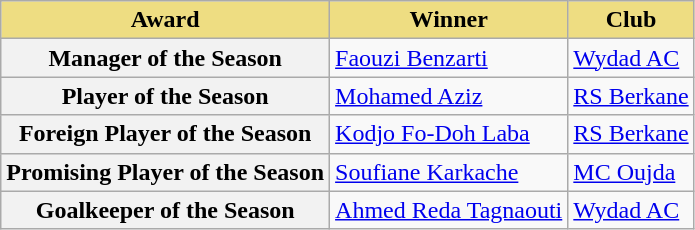<table class="wikitable">
<tr>
<th style="background-color: #eedd82">Award</th>
<th style="background-color: #eedd82">Winner</th>
<th style="background-color: #eedd82">Club</th>
</tr>
<tr>
<th><strong>Manager of the Season</strong></th>
<td> <a href='#'>Faouzi Benzarti</a></td>
<td><a href='#'>Wydad AC</a></td>
</tr>
<tr>
<th><strong>Player of the Season</strong></th>
<td> <a href='#'>Mohamed Aziz</a></td>
<td><a href='#'>RS Berkane</a></td>
</tr>
<tr>
<th><strong>Foreign Player of the Season</strong></th>
<td> <a href='#'>Kodjo Fo-Doh Laba</a></td>
<td><a href='#'>RS Berkane</a></td>
</tr>
<tr>
<th><strong>Promising Player of the Season</strong></th>
<td> <a href='#'>Soufiane Karkache</a></td>
<td><a href='#'>MC Oujda</a></td>
</tr>
<tr>
<th><strong>Goalkeeper of the Season</strong></th>
<td> <a href='#'>Ahmed Reda Tagnaouti</a></td>
<td><a href='#'>Wydad AC</a></td>
</tr>
</table>
